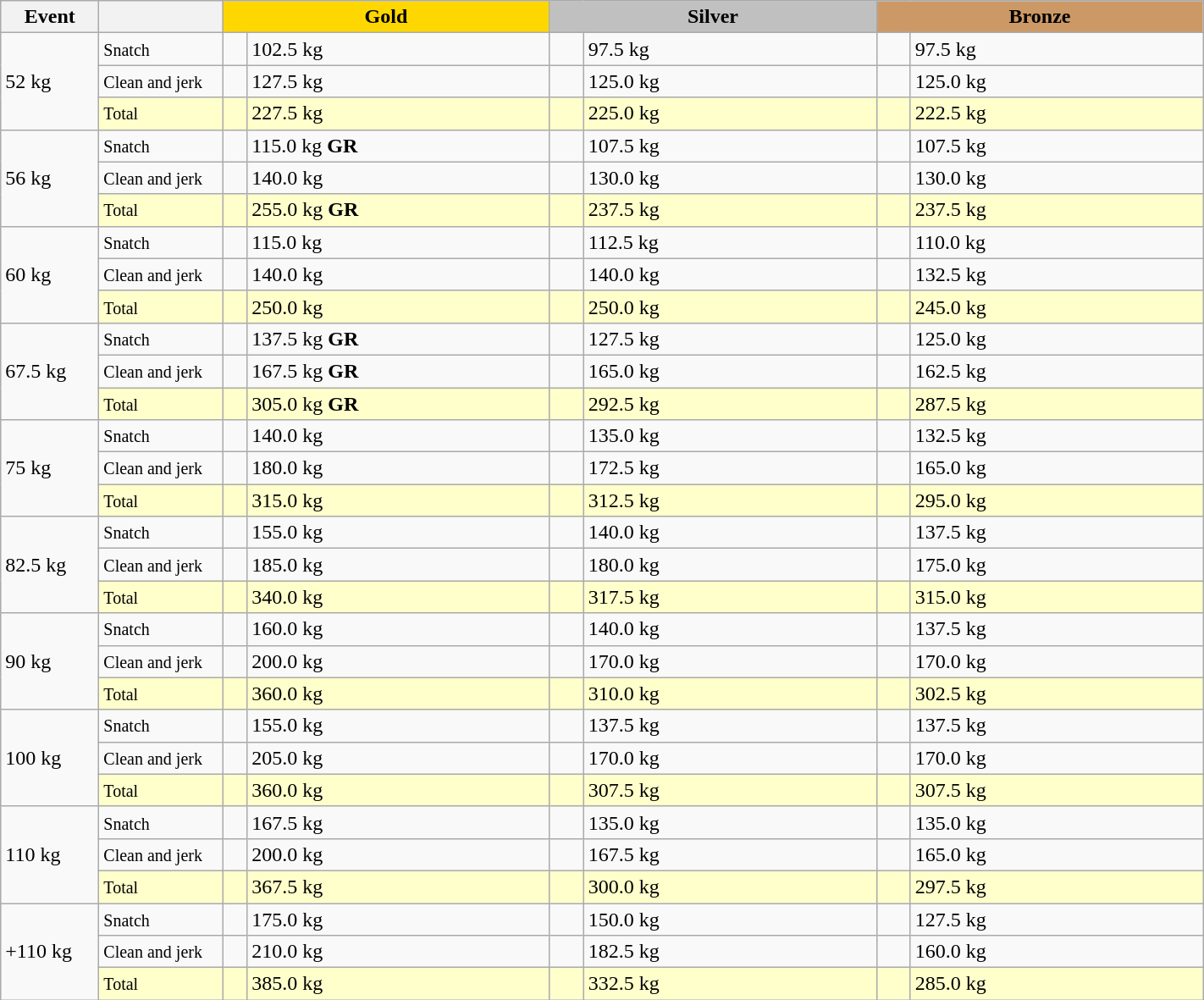<table class="wikitable">
<tr>
<th width="70">Event</th>
<th width="90"></th>
<td colspan="2" bgcolor="gold" align="center" width="250"><strong>Gold</strong></td>
<td colspan="2" bgcolor=silver  align="center" width="250"><strong>Silver</strong></td>
<td colspan="2" bgcolor="#cc9966" align="center" width="250"><strong>Bronze</strong></td>
</tr>
<tr>
<td rowspan="3">52 kg</td>
<td><small>Snatch</small></td>
<td></td>
<td>102.5 kg</td>
<td></td>
<td>97.5 kg</td>
<td></td>
<td>97.5 kg</td>
</tr>
<tr>
<td><small>Clean and jerk</small></td>
<td></td>
<td>127.5 kg</td>
<td></td>
<td>125.0 kg</td>
<td></td>
<td>125.0 kg</td>
</tr>
<tr bgcolor=ffffcc>
<td><small>Total</small></td>
<td></td>
<td>227.5 kg</td>
<td></td>
<td>225.0 kg</td>
<td></td>
<td>222.5 kg</td>
</tr>
<tr>
<td rowspan="3">56 kg</td>
<td><small>Snatch</small></td>
<td></td>
<td>115.0 kg <strong>GR</strong></td>
<td></td>
<td>107.5 kg</td>
<td></td>
<td>107.5 kg</td>
</tr>
<tr>
<td><small>Clean and jerk</small></td>
<td></td>
<td>140.0 kg</td>
<td></td>
<td>130.0 kg</td>
<td></td>
<td>130.0 kg</td>
</tr>
<tr bgcolor=ffffcc>
<td><small>Total</small></td>
<td></td>
<td>255.0 kg <strong>GR</strong></td>
<td></td>
<td>237.5 kg</td>
<td></td>
<td>237.5 kg</td>
</tr>
<tr>
<td rowspan="3">60 kg</td>
<td><small>Snatch</small></td>
<td></td>
<td>115.0 kg</td>
<td></td>
<td>112.5 kg</td>
<td></td>
<td>110.0 kg</td>
</tr>
<tr>
<td><small>Clean and jerk</small></td>
<td></td>
<td>140.0 kg</td>
<td></td>
<td>140.0 kg</td>
<td></td>
<td>132.5 kg</td>
</tr>
<tr bgcolor=ffffcc>
<td><small>Total</small></td>
<td></td>
<td>250.0 kg</td>
<td></td>
<td>250.0 kg</td>
<td></td>
<td>245.0 kg</td>
</tr>
<tr>
<td rowspan="3">67.5 kg</td>
<td><small>Snatch</small></td>
<td></td>
<td>137.5 kg <strong>GR</strong></td>
<td></td>
<td>127.5 kg</td>
<td></td>
<td>125.0 kg</td>
</tr>
<tr>
<td><small>Clean and jerk</small></td>
<td></td>
<td>167.5 kg <strong>GR</strong></td>
<td></td>
<td>165.0 kg</td>
<td></td>
<td>162.5 kg</td>
</tr>
<tr bgcolor=ffffcc>
<td><small>Total</small></td>
<td></td>
<td>305.0 kg <strong>GR</strong></td>
<td></td>
<td>292.5 kg</td>
<td></td>
<td>287.5 kg</td>
</tr>
<tr>
<td rowspan="3">75 kg</td>
<td><small>Snatch</small></td>
<td></td>
<td>140.0 kg</td>
<td></td>
<td>135.0 kg</td>
<td></td>
<td>132.5 kg</td>
</tr>
<tr>
<td><small>Clean and jerk</small></td>
<td></td>
<td>180.0 kg</td>
<td></td>
<td>172.5 kg</td>
<td></td>
<td>165.0 kg</td>
</tr>
<tr bgcolor=ffffcc>
<td><small>Total</small></td>
<td></td>
<td>315.0 kg</td>
<td></td>
<td>312.5 kg</td>
<td></td>
<td>295.0 kg</td>
</tr>
<tr>
<td rowspan="3">82.5 kg</td>
<td><small>Snatch</small></td>
<td></td>
<td>155.0 kg</td>
<td></td>
<td>140.0 kg</td>
<td></td>
<td>137.5 kg</td>
</tr>
<tr>
<td><small>Clean and jerk</small></td>
<td></td>
<td>185.0 kg</td>
<td></td>
<td>180.0 kg</td>
<td></td>
<td>175.0 kg</td>
</tr>
<tr bgcolor=ffffcc>
<td><small>Total</small></td>
<td></td>
<td>340.0 kg</td>
<td></td>
<td>317.5 kg</td>
<td></td>
<td>315.0 kg</td>
</tr>
<tr>
<td rowspan="3">90 kg</td>
<td><small>Snatch</small></td>
<td></td>
<td>160.0 kg</td>
<td></td>
<td>140.0 kg</td>
<td></td>
<td>137.5 kg</td>
</tr>
<tr>
<td><small>Clean and jerk</small></td>
<td></td>
<td>200.0 kg</td>
<td></td>
<td>170.0 kg</td>
<td></td>
<td>170.0 kg</td>
</tr>
<tr bgcolor=ffffcc>
<td><small>Total</small></td>
<td></td>
<td>360.0 kg</td>
<td></td>
<td>310.0 kg</td>
<td></td>
<td>302.5 kg</td>
</tr>
<tr>
<td rowspan="3">100 kg</td>
<td><small>Snatch</small></td>
<td></td>
<td>155.0 kg</td>
<td></td>
<td>137.5 kg</td>
<td></td>
<td>137.5 kg</td>
</tr>
<tr>
<td><small>Clean and jerk</small></td>
<td></td>
<td>205.0 kg</td>
<td></td>
<td>170.0 kg</td>
<td></td>
<td>170.0 kg</td>
</tr>
<tr bgcolor=ffffcc>
<td><small>Total</small></td>
<td></td>
<td>360.0 kg</td>
<td></td>
<td>307.5 kg</td>
<td></td>
<td>307.5 kg</td>
</tr>
<tr>
<td rowspan="3">110 kg</td>
<td><small>Snatch</small></td>
<td></td>
<td>167.5 kg</td>
<td></td>
<td>135.0 kg</td>
<td></td>
<td>135.0 kg</td>
</tr>
<tr>
<td><small>Clean and jerk</small></td>
<td></td>
<td>200.0 kg</td>
<td></td>
<td>167.5 kg</td>
<td></td>
<td>165.0 kg</td>
</tr>
<tr bgcolor=ffffcc>
<td><small>Total</small></td>
<td></td>
<td>367.5 kg</td>
<td></td>
<td>300.0 kg</td>
<td></td>
<td>297.5 kg</td>
</tr>
<tr>
<td rowspan="3">+110 kg</td>
<td><small>Snatch</small></td>
<td></td>
<td>175.0 kg</td>
<td></td>
<td>150.0 kg</td>
<td></td>
<td>127.5 kg</td>
</tr>
<tr>
<td><small>Clean and jerk</small></td>
<td></td>
<td>210.0 kg</td>
<td></td>
<td>182.5 kg</td>
<td></td>
<td>160.0 kg</td>
</tr>
<tr bgcolor=ffffcc>
<td><small>Total</small></td>
<td></td>
<td>385.0 kg</td>
<td></td>
<td>332.5 kg</td>
<td></td>
<td>285.0 kg</td>
</tr>
</table>
